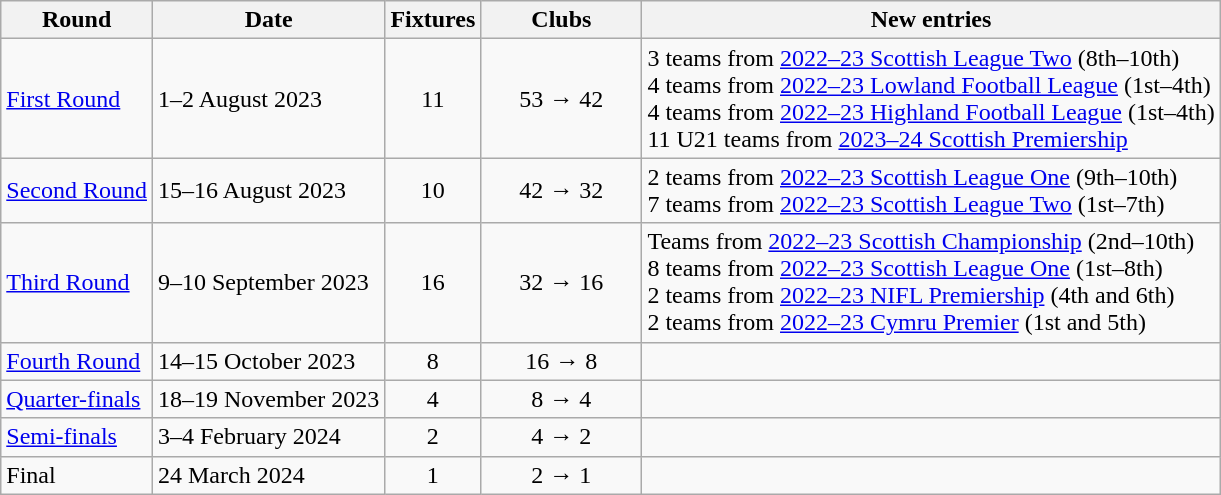<table class="wikitable">
<tr>
<th>Round</th>
<th>Date</th>
<th>Fixtures</th>
<th width="100">Clubs</th>
<th>New entries</th>
</tr>
<tr align="center">
<td align="left"><a href='#'>First Round</a></td>
<td align="left">1–2 August 2023</td>
<td>11</td>
<td>53 → 42</td>
<td align="left">3 teams from <a href='#'>2022–23 Scottish League Two</a> (8th–10th)<br>4 teams from <a href='#'>2022–23 Lowland Football League</a> (1st–4th)<br>4 teams from <a href='#'>2022–23 Highland Football League</a> (1st–4th)<br>11 U21 teams from <a href='#'>2023–24 Scottish Premiership</a></td>
</tr>
<tr align="center">
<td align="left"><a href='#'>Second Round</a></td>
<td align="left">15–16 August 2023</td>
<td>10</td>
<td>42 → 32</td>
<td align="left">2 teams from <a href='#'>2022–23 Scottish League One</a> (9th–10th)<br>7 teams from <a href='#'>2022–23 Scottish League Two</a> (1st–7th)</td>
</tr>
<tr align="center">
<td align="left"><a href='#'>Third Round</a></td>
<td align="left">9–10 September 2023</td>
<td>16</td>
<td>32 → 16</td>
<td align="left">Teams from <a href='#'>2022–23 Scottish Championship</a> (2nd–10th)<br>8 teams from <a href='#'>2022–23 Scottish League One</a> (1st–8th)<br>2 teams from <a href='#'>2022–23 NIFL Premiership</a> (4th and 6th)<br>2 teams from <a href='#'>2022–23 Cymru Premier</a> (1st and 5th)</td>
</tr>
<tr align="center">
<td align="left"><a href='#'>Fourth Round</a></td>
<td align="left">14–15 October 2023</td>
<td>8</td>
<td>16 → 8</td>
<td></td>
</tr>
<tr align="center">
<td align="left"><a href='#'>Quarter-finals</a></td>
<td align="left">18–19 November 2023</td>
<td>4</td>
<td>8 → 4</td>
<td></td>
</tr>
<tr align="center">
<td align="left"><a href='#'>Semi-finals</a></td>
<td align="left">3–4 February 2024</td>
<td>2</td>
<td>4 → 2</td>
<td></td>
</tr>
<tr align="center">
<td align="left">Final</td>
<td align="left">24 March 2024</td>
<td>1</td>
<td>2 → 1</td>
<td></td>
</tr>
</table>
